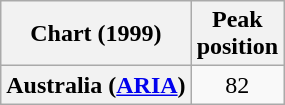<table class="wikitable sortable plainrowheaders" style="text-align:center;">
<tr>
<th scope="col">Chart (1999)</th>
<th scope="col">Peak<br>position</th>
</tr>
<tr>
<th scope="row">Australia (<a href='#'>ARIA</a>)</th>
<td>82</td>
</tr>
</table>
